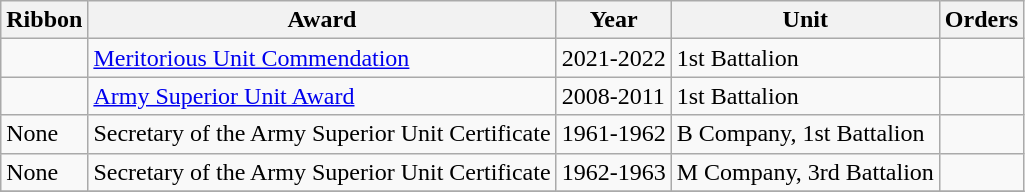<table class="wikitable">
<tr>
<th>Ribbon</th>
<th>Award</th>
<th>Year</th>
<th>Unit</th>
<th>Orders</th>
</tr>
<tr>
<td></td>
<td><a href='#'>Meritorious Unit Commendation</a></td>
<td>2021-2022</td>
<td>1st Battalion</td>
<td></td>
</tr>
<tr>
<td></td>
<td><a href='#'>Army Superior Unit Award</a></td>
<td>2008-2011</td>
<td>1st Battalion</td>
<td></td>
</tr>
<tr>
<td>None</td>
<td>Secretary of the Army Superior Unit Certificate</td>
<td>1961-1962</td>
<td>B Company, 1st Battalion</td>
<td></td>
</tr>
<tr>
<td>None</td>
<td>Secretary of the Army Superior Unit Certificate</td>
<td>1962-1963</td>
<td>M Company, 3rd Battalion</td>
<td></td>
</tr>
<tr>
</tr>
</table>
